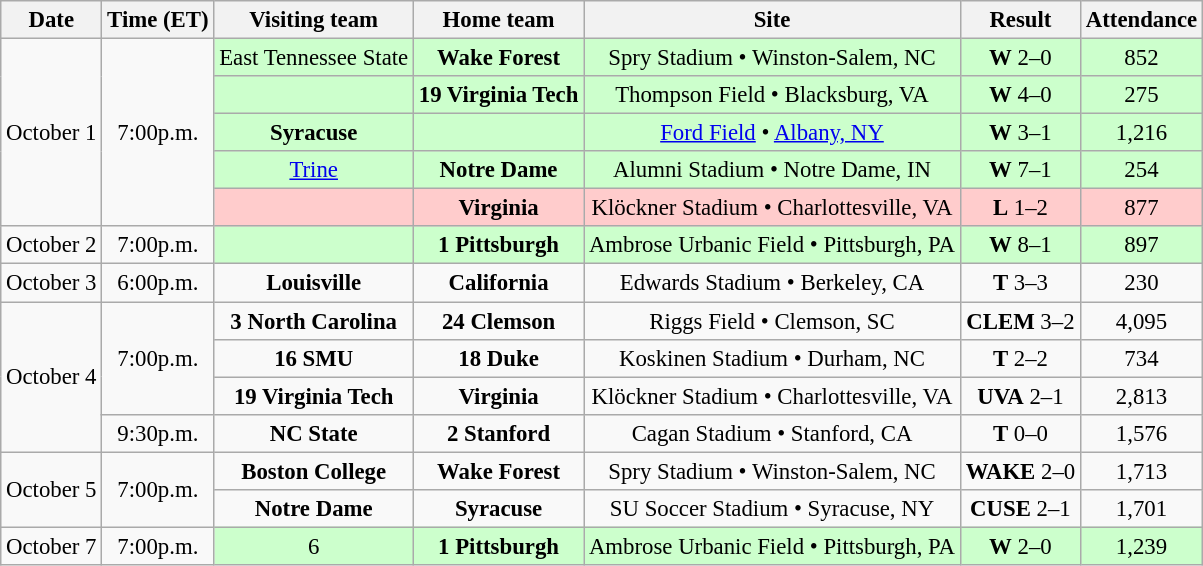<table class="wikitable" style="font-size:95%; text-align: center;">
<tr>
<th>Date</th>
<th>Time (ET)</th>
<th>Visiting team</th>
<th>Home team</th>
<th>Site</th>
<th>Result</th>
<th>Attendance</th>
</tr>
<tr>
<td rowspan=5>October 1</td>
<td rowspan=5>7:00p.m.</td>
<td style="background:#cfc;">East Tennessee State</td>
<td style="background:#cfc;"><strong>Wake Forest</strong></td>
<td style="background:#cfc;">Spry Stadium • Winston-Salem, NC</td>
<td style="background:#cfc;"><strong>W</strong> 2–0</td>
<td style="background:#cfc;">852</td>
</tr>
<tr>
<td style="background:#cfc;"></td>
<td style="background:#cfc;"><strong> 19 Virginia Tech</strong></td>
<td style="background:#cfc;">Thompson Field • Blacksburg, VA</td>
<td style="background:#cfc;"><strong>W</strong> 4–0</td>
<td style="background:#cfc;">275</td>
</tr>
<tr>
<td style="background:#cfc;"><strong>Syracuse</strong></td>
<td style="background:#cfc;"></td>
<td style="background:#cfc;"><a href='#'>Ford Field</a> • <a href='#'>Albany, NY</a></td>
<td style="background:#cfc;"><strong>W</strong> 3–1</td>
<td style="background:#cfc;">1,216</td>
</tr>
<tr>
<td style="background:#cfc;"><a href='#'>Trine</a></td>
<td style="background:#cfc;"><strong>Notre Dame</strong></td>
<td style="background:#cfc;">Alumni Stadium • Notre Dame, IN</td>
<td style="background:#cfc;"><strong>W</strong> 7–1</td>
<td style="background:#cfc;">254</td>
</tr>
<tr>
<td style="background:#fcc;"></td>
<td style="background:#fcc;"><strong>Virginia</strong></td>
<td style="background:#fcc;">Klöckner Stadium • Charlottesville, VA</td>
<td style="background:#fcc;"><strong>L</strong> 1–2</td>
<td style="background:#fcc;">877</td>
</tr>
<tr>
<td>October 2</td>
<td>7:00p.m.</td>
<td style="background:#cfc;"></td>
<td style="background:#cfc;"><strong> 1 Pittsburgh</strong></td>
<td style="background:#cfc;">Ambrose Urbanic Field • Pittsburgh, PA</td>
<td style="background:#cfc;"><strong>W</strong> 8–1</td>
<td style="background:#cfc;">897</td>
</tr>
<tr>
<td>October 3</td>
<td>6:00p.m.</td>
<td><strong>Louisville</strong></td>
<td><strong>California</strong></td>
<td>Edwards Stadium • Berkeley, CA</td>
<td><strong>T</strong> 3–3</td>
<td>230</td>
</tr>
<tr>
<td rowspan=4>October 4</td>
<td rowspan=3>7:00p.m.</td>
<td><strong> 3 North Carolina</strong></td>
<td><strong> 24 Clemson</strong></td>
<td>Riggs Field • Clemson, SC</td>
<td><strong>CLEM</strong> 3–2</td>
<td>4,095</td>
</tr>
<tr>
<td><strong> 16 SMU</strong></td>
<td><strong> 18 Duke</strong></td>
<td>Koskinen Stadium • Durham, NC</td>
<td><strong>T</strong> 2–2</td>
<td>734</td>
</tr>
<tr>
<td><strong> 19 Virginia Tech</strong></td>
<td><strong>Virginia</strong></td>
<td>Klöckner Stadium • Charlottesville, VA</td>
<td><strong>UVA</strong> 2–1</td>
<td>2,813</td>
</tr>
<tr>
<td>9:30p.m.</td>
<td><strong>NC State</strong></td>
<td><strong> 2 Stanford</strong></td>
<td>Cagan Stadium • Stanford, CA</td>
<td><strong>T</strong> 0–0</td>
<td>1,576</td>
</tr>
<tr>
<td rowspan=2>October 5</td>
<td rowspan=2>7:00p.m.</td>
<td><strong>Boston College</strong></td>
<td><strong>Wake Forest</strong></td>
<td>Spry Stadium • Winston-Salem, NC</td>
<td><strong>WAKE</strong> 2–0</td>
<td>1,713</td>
</tr>
<tr>
<td><strong>Notre Dame</strong></td>
<td><strong>Syracuse</strong></td>
<td>SU Soccer Stadium • Syracuse, NY</td>
<td><strong>CUSE</strong> 2–1</td>
<td>1,701</td>
</tr>
<tr>
<td>October 7</td>
<td>7:00p.m.</td>
<td style="background:#cfc;"> 6 </td>
<td style="background:#cfc;"><strong> 1 Pittsburgh</strong></td>
<td style="background:#cfc;">Ambrose Urbanic Field • Pittsburgh, PA</td>
<td style="background:#cfc;"><strong>W</strong> 2–0</td>
<td style="background:#cfc;">1,239</td>
</tr>
</table>
